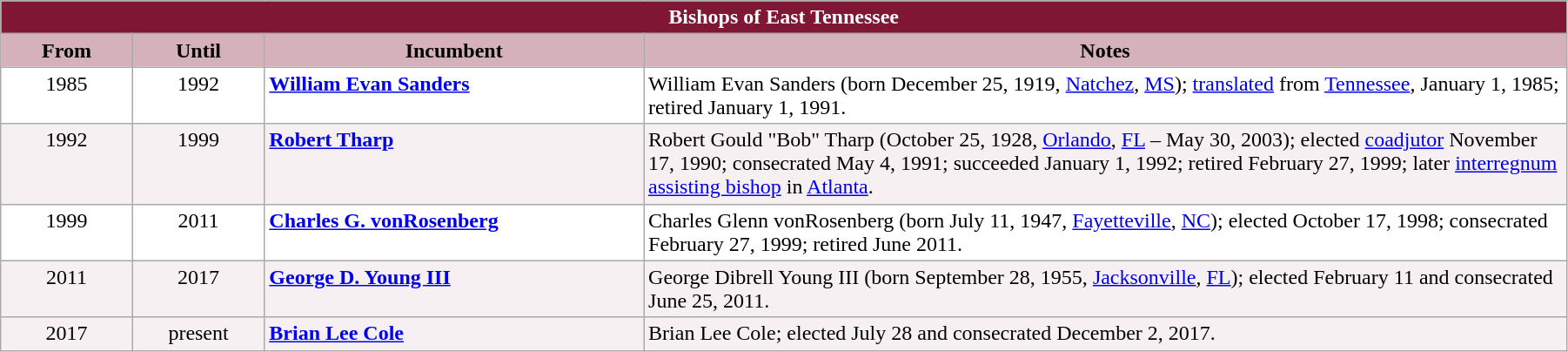<table class="wikitable" style="width: 95%;">
<tr>
<th colspan="4" style="background-color: #7F1734; color: white;">Bishops of East Tennessee</th>
</tr>
<tr>
<th style="background-color: #D4B1BB; width: 8%;">From</th>
<th style="background-color: #D4B1BB; width: 8%;">Until</th>
<th style="background-color: #D4B1BB; width: 23%;">Incumbent</th>
<th style="background-color: #D4B1BB; width: 56%;">Notes</th>
</tr>
<tr valign="top" style="background-color: white;">
<td style="text-align: center;">1985</td>
<td style="text-align: center;">1992</td>
<td><strong><a href='#'>William Evan Sanders</a></strong></td>
<td>William Evan Sanders (born December 25, 1919, <a href='#'>Natchez</a>, <a href='#'>MS</a>); <a href='#'>translated</a> from <a href='#'>Tennessee</a>, January 1, 1985; retired January 1, 1991.</td>
</tr>
<tr valign="top" style="background-color: #F7F0F2;">
<td style="text-align: center;">1992</td>
<td style="text-align: center;">1999</td>
<td><strong><a href='#'>Robert Tharp</a></strong></td>
<td>Robert Gould "Bob" Tharp (October 25, 1928, <a href='#'>Orlando</a>, <a href='#'>FL</a> – May 30, 2003); elected <a href='#'>coadjutor</a> November 17, 1990; consecrated May 4, 1991; succeeded January 1, 1992; retired February 27, 1999; later <a href='#'>interregnum</a> <a href='#'>assisting bishop</a> in <a href='#'>Atlanta</a>.</td>
</tr>
<tr valign="top" style="background-color: white;">
<td style="text-align: center;">1999</td>
<td style="text-align: center;">2011</td>
<td><strong><a href='#'>Charles G. vonRosenberg</a></strong></td>
<td>Charles Glenn vonRosenberg (born July 11, 1947, <a href='#'>Fayetteville</a>, <a href='#'>NC</a>); elected October 17, 1998; consecrated February 27, 1999; retired June 2011.</td>
</tr>
<tr valign="top" style="background-color: #F7F0F2;">
<td style="text-align: center;">2011</td>
<td style="text-align: center;">2017</td>
<td><strong><a href='#'>George D. Young III</a></strong></td>
<td>George Dibrell Young III (born September 28, 1955, <a href='#'>Jacksonville</a>, <a href='#'>FL</a>); elected February 11 and consecrated June 25, 2011.</td>
</tr>
<tr valign="top" style="background-color: #F7F0F2;">
<td style="text-align: center;">2017</td>
<td style="text-align: center;">present</td>
<td><strong><a href='#'>Brian Lee Cole</a></strong></td>
<td>Brian Lee Cole; elected July 28 and consecrated December 2, 2017.</td>
</tr>
</table>
